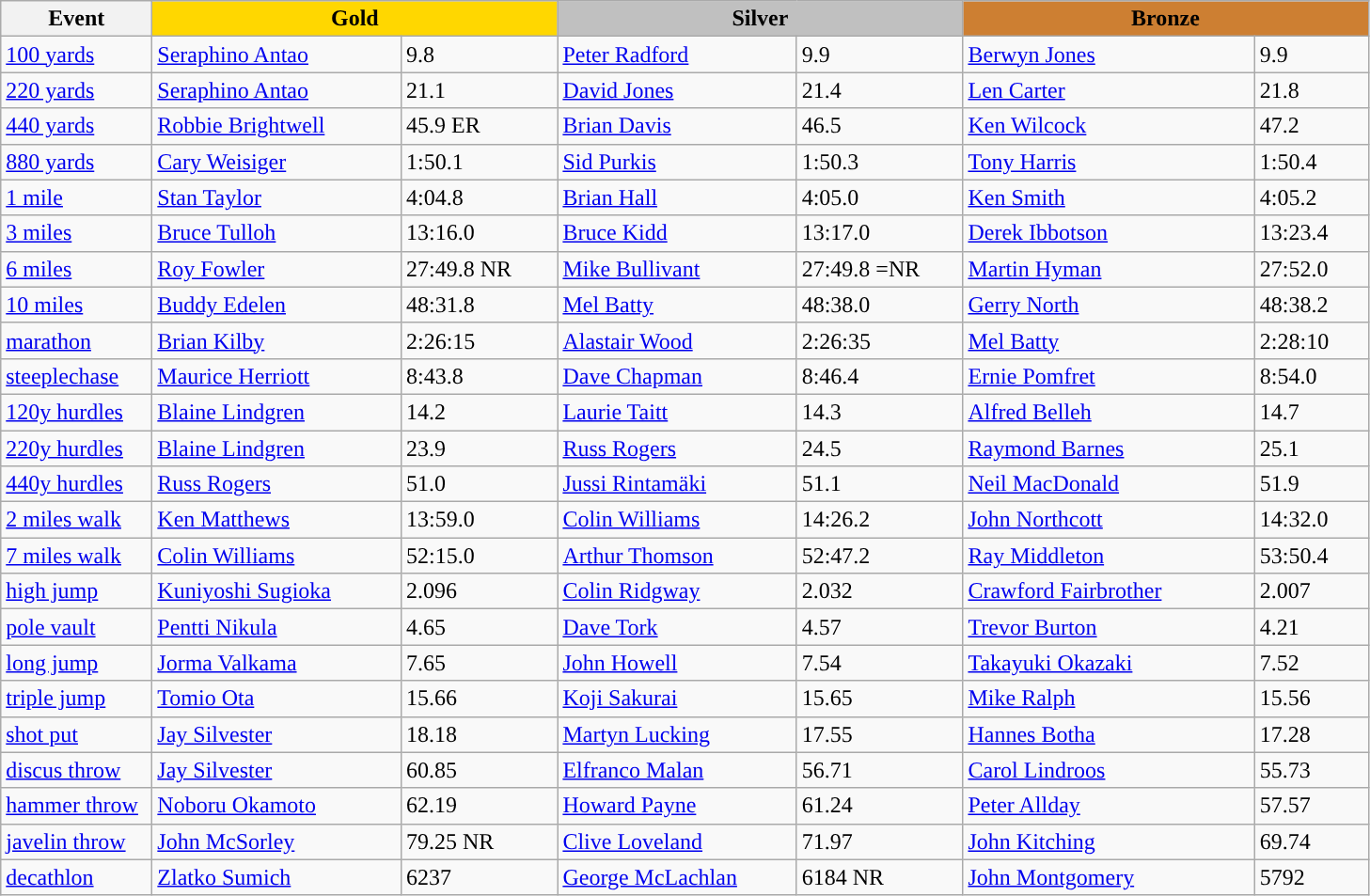<table class="wikitable" style="text-align:left">
<tr>
<th width=100>Event</th>
<th colspan="2" width="280" style="background:gold;">Gold</th>
<th colspan="2" width="280" style="background:silver;">Silver</th>
<th colspan="2" width="280" style="background:#CD7F32;">Bronze</th>
</tr>
<tr>
<td><a href='#'>100 yards</a></td>
<td> <a href='#'>Seraphino Antao</a></td>
<td>9.8</td>
<td><a href='#'>Peter Radford</a></td>
<td>9.9</td>
<td> <a href='#'>Berwyn Jones</a></td>
<td>9.9</td>
</tr>
<tr>
<td><a href='#'>220 yards</a></td>
<td> <a href='#'>Seraphino Antao</a></td>
<td>21.1</td>
<td><a href='#'>David Jones</a></td>
<td>21.4</td>
<td><a href='#'>Len Carter</a></td>
<td>21.8</td>
</tr>
<tr>
<td><a href='#'>440 yards</a></td>
<td><a href='#'>Robbie Brightwell</a></td>
<td>45.9 ER</td>
<td> <a href='#'>Brian Davis</a></td>
<td>46.5</td>
<td><a href='#'>Ken Wilcock</a></td>
<td>47.2</td>
</tr>
<tr>
<td><a href='#'>880 yards</a></td>
<td> <a href='#'>Cary Weisiger</a></td>
<td>1:50.1</td>
<td><a href='#'>Sid Purkis</a></td>
<td>1:50.3</td>
<td> <a href='#'>Tony Harris</a></td>
<td>1:50.4</td>
</tr>
<tr>
<td><a href='#'>1 mile</a></td>
<td><a href='#'>Stan Taylor</a></td>
<td>4:04.8</td>
<td><a href='#'>Brian Hall</a></td>
<td>4:05.0</td>
<td><a href='#'>Ken Smith</a></td>
<td>4:05.2</td>
</tr>
<tr>
<td><a href='#'>3 miles</a></td>
<td><a href='#'>Bruce Tulloh</a></td>
<td>13:16.0</td>
<td> <a href='#'>Bruce Kidd</a></td>
<td>13:17.0</td>
<td><a href='#'>Derek Ibbotson</a></td>
<td>13:23.4</td>
</tr>
<tr>
<td><a href='#'>6 miles</a></td>
<td><a href='#'>Roy Fowler</a></td>
<td>27:49.8 NR</td>
<td><a href='#'>Mike Bullivant</a></td>
<td>27:49.8 =NR</td>
<td><a href='#'>Martin Hyman</a></td>
<td>27:52.0</td>
</tr>
<tr>
<td><a href='#'>10 miles</a></td>
<td> <a href='#'>Buddy Edelen</a></td>
<td>48:31.8</td>
<td><a href='#'>Mel Batty</a></td>
<td>48:38.0</td>
<td><a href='#'>Gerry North</a></td>
<td>48:38.2</td>
</tr>
<tr>
<td><a href='#'>marathon</a></td>
<td><a href='#'>Brian Kilby</a></td>
<td>2:26:15</td>
<td> <a href='#'>Alastair Wood</a></td>
<td>2:26:35</td>
<td><a href='#'>Mel Batty</a></td>
<td>2:28:10</td>
</tr>
<tr>
<td><a href='#'>steeplechase</a></td>
<td><a href='#'>Maurice Herriott</a></td>
<td>8:43.8</td>
<td><a href='#'>Dave Chapman</a></td>
<td>8:46.4</td>
<td><a href='#'>Ernie Pomfret</a></td>
<td>8:54.0</td>
</tr>
<tr>
<td><a href='#'>120y hurdles</a></td>
<td> <a href='#'>Blaine Lindgren</a></td>
<td>14.2</td>
<td><a href='#'>Laurie Taitt</a></td>
<td>14.3</td>
<td> <a href='#'>Alfred Belleh</a></td>
<td>14.7</td>
</tr>
<tr>
<td><a href='#'>220y hurdles</a></td>
<td> <a href='#'>Blaine Lindgren</a></td>
<td>23.9</td>
<td> <a href='#'>Russ Rogers </a></td>
<td>24.5</td>
<td><a href='#'>Raymond Barnes</a></td>
<td>25.1</td>
</tr>
<tr>
<td><a href='#'>440y hurdles</a></td>
<td> <a href='#'>Russ Rogers</a></td>
<td>51.0</td>
<td> <a href='#'>Jussi Rintamäki</a></td>
<td>51.1</td>
<td> <a href='#'>Neil MacDonald</a></td>
<td>51.9</td>
</tr>
<tr>
<td><a href='#'>2 miles walk</a></td>
<td><a href='#'>Ken Matthews</a></td>
<td>13:59.0</td>
<td><a href='#'>Colin Williams</a></td>
<td>14:26.2</td>
<td><a href='#'>John Northcott</a></td>
<td>14:32.0</td>
</tr>
<tr>
<td><a href='#'>7 miles walk</a></td>
<td><a href='#'>Colin Williams</a></td>
<td>52:15.0</td>
<td><a href='#'>Arthur Thomson</a></td>
<td>52:47.2</td>
<td><a href='#'>Ray Middleton</a></td>
<td>53:50.4</td>
</tr>
<tr>
<td><a href='#'>high jump</a></td>
<td> <a href='#'>Kuniyoshi Sugioka</a></td>
<td>2.096</td>
<td> <a href='#'>Colin Ridgway</a></td>
<td>2.032</td>
<td> <a href='#'>Crawford Fairbrother</a></td>
<td>2.007</td>
</tr>
<tr>
<td><a href='#'>pole vault</a></td>
<td> <a href='#'>Pentti Nikula</a></td>
<td>4.65</td>
<td> <a href='#'>Dave Tork</a></td>
<td>4.57</td>
<td><a href='#'>Trevor Burton</a></td>
<td>4.21</td>
</tr>
<tr>
<td><a href='#'>long jump</a></td>
<td> <a href='#'>Jorma Valkama</a></td>
<td>7.65</td>
<td><a href='#'>John Howell</a></td>
<td>7.54</td>
<td> <a href='#'>Takayuki Okazaki</a></td>
<td>7.52</td>
</tr>
<tr>
<td><a href='#'>triple jump</a></td>
<td> <a href='#'>Tomio Ota</a></td>
<td>15.66</td>
<td> <a href='#'>Koji Sakurai</a></td>
<td>15.65</td>
<td><a href='#'>Mike Ralph</a></td>
<td>15.56</td>
</tr>
<tr>
<td><a href='#'>shot put</a></td>
<td> <a href='#'>Jay Silvester</a></td>
<td>18.18</td>
<td><a href='#'>Martyn Lucking</a></td>
<td>17.55</td>
<td> <a href='#'>Hannes Botha</a></td>
<td>17.28</td>
</tr>
<tr>
<td><a href='#'>discus throw</a></td>
<td> <a href='#'>Jay Silvester</a></td>
<td>60.85</td>
<td> <a href='#'>Elfranco Malan</a></td>
<td>56.71</td>
<td> <a href='#'>Carol Lindroos</a></td>
<td>55.73</td>
</tr>
<tr>
<td><a href='#'>hammer throw</a></td>
<td> <a href='#'>Noboru Okamoto</a></td>
<td>62.19</td>
<td><a href='#'>Howard Payne</a></td>
<td>61.24</td>
<td><a href='#'>Peter Allday</a></td>
<td>57.57</td>
</tr>
<tr>
<td><a href='#'>javelin throw</a></td>
<td><a href='#'>John McSorley</a></td>
<td>79.25 NR</td>
<td><a href='#'>Clive Loveland</a></td>
<td>71.97</td>
<td><a href='#'>John Kitching</a></td>
<td>69.74</td>
</tr>
<tr>
<td><a href='#'>decathlon</a></td>
<td> <a href='#'>Zlatko Sumich</a></td>
<td>6237</td>
<td> <a href='#'>George McLachlan</a></td>
<td>6184 NR</td>
<td> <a href='#'>John Montgomery</a></td>
<td>5792</td>
</tr>
</table>
